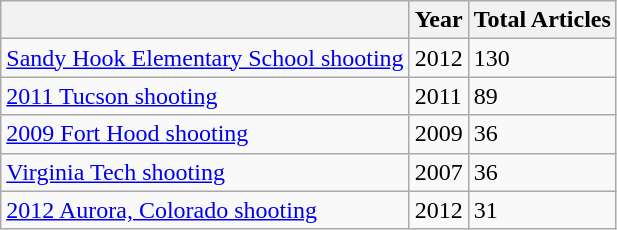<table class="wikitable">
<tr>
<th></th>
<th>Year</th>
<th>Total Articles</th>
</tr>
<tr>
<td><a href='#'>Sandy Hook Elementary School shooting</a></td>
<td>2012</td>
<td>130</td>
</tr>
<tr>
<td><a href='#'>2011 Tucson shooting</a></td>
<td>2011</td>
<td>89</td>
</tr>
<tr>
<td><a href='#'>2009 Fort Hood shooting</a></td>
<td>2009</td>
<td>36</td>
</tr>
<tr>
<td><a href='#'>Virginia Tech shooting</a></td>
<td>2007</td>
<td>36</td>
</tr>
<tr>
<td><a href='#'>2012 Aurora, Colorado shooting</a></td>
<td>2012</td>
<td>31</td>
</tr>
</table>
